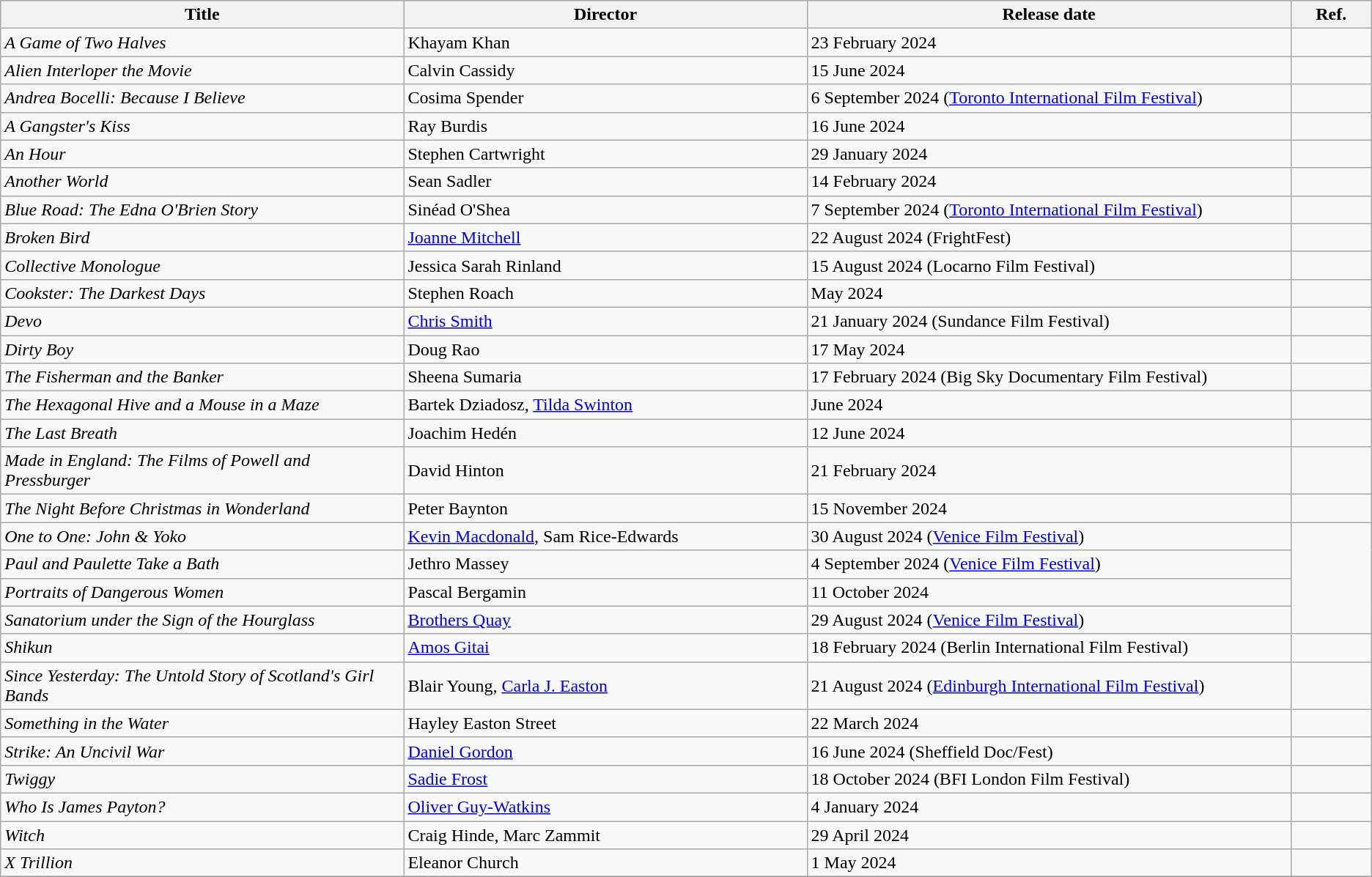<table class="wikitable">
<tr style="background:#b0e0e6; text-align:center;">
<th style="width:25%;">Title</th>
<th style="width:25%;">Director</th>
<th style="width:30%;">Release date</th>
<th style="width:5%;">Ref.</th>
</tr>
<tr>
<td><em>A Game of Two Halves</em></td>
<td>Khayam Khan</td>
<td>23 February 2024</td>
<td></td>
</tr>
<tr>
<td><em>Alien Interloper the Movie</em></td>
<td>Calvin Cassidy</td>
<td>15 June 2024</td>
<td></td>
</tr>
<tr>
<td><em>Andrea Bocelli: Because I Believe</em></td>
<td>Cosima Spender</td>
<td>6 September 2024 (<a href='#'>Toronto International Film Festival</a>)</td>
<td></td>
</tr>
<tr>
<td><em>A Gangster's Kiss</em></td>
<td>Ray Burdis</td>
<td>16 June 2024</td>
<td></td>
</tr>
<tr>
<td><em>An Hour</em></td>
<td>Stephen Cartwright</td>
<td>29 January 2024</td>
<td></td>
</tr>
<tr>
<td><em>Another World</em></td>
<td>Sean Sadler</td>
<td>14 February 2024</td>
<td></td>
</tr>
<tr>
<td><em>Blue Road: The Edna O'Brien Story</em></td>
<td>Sinéad O'Shea</td>
<td>7 September 2024 (<a href='#'>Toronto International Film Festival</a>)</td>
<td></td>
</tr>
<tr>
<td><em>Broken Bird</em></td>
<td><a href='#'>Joanne Mitchell</a></td>
<td>22 August 2024 (FrightFest)</td>
<td style="text-align:center"></td>
</tr>
<tr>
<td><em>Collective Monologue</em></td>
<td>Jessica Sarah Rinland</td>
<td>15 August 2024 (Locarno Film Festival)</td>
<td></td>
</tr>
<tr>
<td><em>Cookster: The Darkest Days</em></td>
<td>Stephen Roach</td>
<td>May 2024</td>
<td></td>
</tr>
<tr>
<td><em>Devo</em></td>
<td><a href='#'>Chris Smith</a></td>
<td>21 January 2024 (Sundance Film Festival)</td>
<td></td>
</tr>
<tr>
<td><em>Dirty Boy</em></td>
<td>Doug Rao</td>
<td>17 May 2024</td>
<td></td>
</tr>
<tr>
<td><em>The Fisherman and the Banker</em></td>
<td>Sheena Sumaria</td>
<td>17 February 2024 (Big Sky Documentary Film Festival)</td>
<td></td>
</tr>
<tr>
<td><em>The Hexagonal Hive and a Mouse in a Maze</em></td>
<td>Bartek Dziadosz, <a href='#'>Tilda Swinton</a></td>
<td>June 2024</td>
<td></td>
</tr>
<tr>
<td><em>The Last Breath</em></td>
<td>Joachim Hedén</td>
<td>12 June 2024</td>
<td></td>
</tr>
<tr>
<td><em>Made in England: The Films of Powell and Pressburger</em></td>
<td>David Hinton</td>
<td>21 February 2024</td>
<td></td>
</tr>
<tr>
<td><em>The Night Before Christmas in Wonderland</em></td>
<td>Peter Baynton</td>
<td>15 November 2024</td>
<td></td>
</tr>
<tr>
<td><em>One to One: John & Yoko</em></td>
<td><a href='#'>Kevin Macdonald</a>, Sam Rice-Edwards</td>
<td>30 August 2024 (<a href='#'>Venice Film Festival</a>)</td>
</tr>
<tr>
<td><em>Paul and Paulette Take a Bath</em></td>
<td>Jethro Massey</td>
<td>4 September 2024 (<a href='#'>Venice Film Festival</a>)</td>
</tr>
<tr>
<td><em>Portraits of Dangerous Women</em></td>
<td>Pascal Bergamin</td>
<td>11 October 2024</td>
</tr>
<tr>
<td><em>Sanatorium under the Sign of the Hourglass</em></td>
<td><a href='#'>Brothers Quay</a></td>
<td>29 August 2024 (<a href='#'>Venice Film Festival</a>)</td>
</tr>
<tr>
<td><em>Shikun</em></td>
<td><a href='#'>Amos Gitai</a></td>
<td>18 February 2024 (Berlin International Film Festival)</td>
<td></td>
</tr>
<tr>
<td><em>Since Yesterday: The Untold Story of Scotland's Girl Bands</em></td>
<td>Blair Young, <a href='#'>Carla J. Easton</a></td>
<td>21 August 2024 (<a href='#'>Edinburgh International Film Festival</a>)</td>
<td></td>
</tr>
<tr>
<td><em>Something in the Water</em></td>
<td>Hayley Easton Street</td>
<td>22 March 2024</td>
<td></td>
</tr>
<tr>
<td><em>Strike: An Uncivil War</em></td>
<td><a href='#'>Daniel Gordon</a></td>
<td>16 June 2024 (Sheffield Doc/Fest)</td>
<td></td>
</tr>
<tr>
<td><em>Twiggy</em></td>
<td><a href='#'>Sadie Frost</a></td>
<td>18 October 2024 (BFI London Film Festival)</td>
<td></td>
</tr>
<tr>
<td><em>Who Is James Payton?</em></td>
<td><a href='#'>Oliver Guy-Watkins</a></td>
<td>4 January 2024</td>
<td></td>
</tr>
<tr>
<td><em>Witch</em></td>
<td>Craig Hinde, Marc Zammit</td>
<td>29 April 2024</td>
<td></td>
</tr>
<tr>
<td><em>X Trillion</em></td>
<td>Eleanor Church</td>
<td>1 May 2024</td>
<td></td>
</tr>
<tr>
</tr>
</table>
